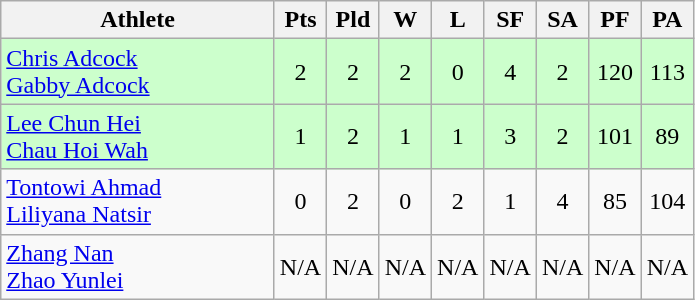<table class=wikitable style="text-align:center">
<tr>
<th width=175>Athlete</th>
<th width=20>Pts</th>
<th width=20>Pld</th>
<th width=20>W</th>
<th width=20>L</th>
<th width=20>SF</th>
<th width=20>SA</th>
<th width=20>PF</th>
<th width=20>PA</th>
</tr>
<tr bgcolor=ccffcc>
<td style="text-align:left"> <a href='#'>Chris Adcock</a><br> <a href='#'>Gabby Adcock</a></td>
<td>2</td>
<td>2</td>
<td>2</td>
<td>0</td>
<td>4</td>
<td>2</td>
<td>120</td>
<td>113</td>
</tr>
<tr bgcolor=ccffcc>
<td style="text-align:left"> <a href='#'>Lee Chun Hei</a><br> <a href='#'>Chau Hoi Wah</a></td>
<td>1</td>
<td>2</td>
<td>1</td>
<td>1</td>
<td>3</td>
<td>2</td>
<td>101</td>
<td>89</td>
</tr>
<tr bgcolor=>
<td style="text-align:left"> <a href='#'>Tontowi Ahmad</a><br> <a href='#'>Liliyana Natsir</a></td>
<td>0</td>
<td>2</td>
<td>0</td>
<td>2</td>
<td>1</td>
<td>4</td>
<td>85</td>
<td>104</td>
</tr>
<tr bgcolor=>
<td style="text-align:left"> <a href='#'>Zhang Nan</a><br> <a href='#'>Zhao Yunlei</a></td>
<td>N/A</td>
<td>N/A</td>
<td>N/A</td>
<td>N/A</td>
<td>N/A</td>
<td>N/A</td>
<td>N/A</td>
<td>N/A</td>
</tr>
</table>
